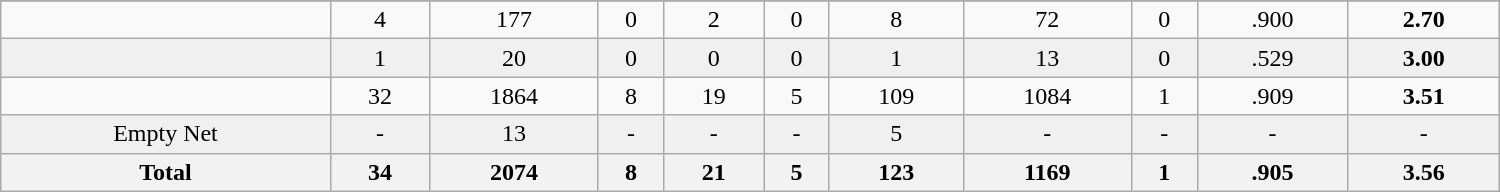<table class="wikitable sortable" width ="1000">
<tr align="center">
</tr>
<tr align="center">
<td></td>
<td>4</td>
<td>177</td>
<td>0</td>
<td>2</td>
<td>0</td>
<td>8</td>
<td>72</td>
<td>0</td>
<td>.900</td>
<td><strong>2.70</strong></td>
</tr>
<tr align="center" bgcolor="f0f0f0">
<td></td>
<td>1</td>
<td>20</td>
<td>0</td>
<td>0</td>
<td>0</td>
<td>1</td>
<td>13</td>
<td>0</td>
<td>.529</td>
<td><strong>3.00</strong></td>
</tr>
<tr align="center" bgcolor="">
<td></td>
<td>32</td>
<td>1864</td>
<td>8</td>
<td>19</td>
<td>5</td>
<td>109</td>
<td>1084</td>
<td>1</td>
<td>.909</td>
<td><strong>3.51</strong></td>
</tr>
<tr align="center" bgcolor="f0f0f0">
<td>Empty Net</td>
<td>-</td>
<td>13</td>
<td>-</td>
<td>-</td>
<td>-</td>
<td>5</td>
<td>-</td>
<td>-</td>
<td>-</td>
<td>-</td>
</tr>
<tr>
<th>Total</th>
<th>34</th>
<th>2074</th>
<th>8</th>
<th>21</th>
<th>5</th>
<th>123</th>
<th>1169</th>
<th>1</th>
<th>.905</th>
<th>3.56</th>
</tr>
</table>
